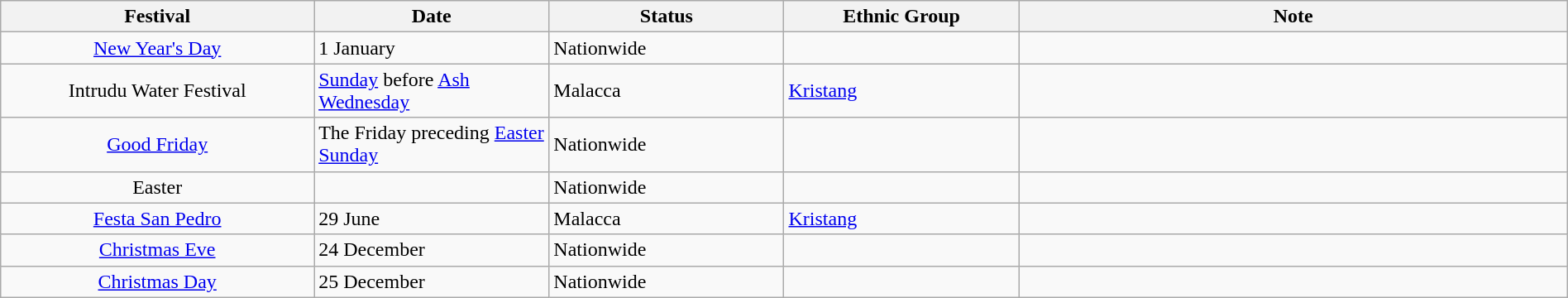<table class="wikitable" width="100%">
<tr>
<th width="20%">Festival</th>
<th width="15%">Date</th>
<th width="15%">Status</th>
<th width="15%">Ethnic Group</th>
<th width="35%">Note</th>
</tr>
<tr>
<td style="text-align:center;"><a href='#'>New Year's Day</a></td>
<td>1 January</td>
<td>Nationwide</td>
<td></td>
<td></td>
</tr>
<tr>
<td style="text-align:center;">Intrudu Water Festival</td>
<td><a href='#'>Sunday</a> before <a href='#'>Ash Wednesday</a></td>
<td>Malacca</td>
<td><a href='#'>Kristang</a></td>
</tr>
<tr>
<td style="text-align:center;"><a href='#'>Good Friday</a></td>
<td>The Friday preceding <a href='#'>Easter Sunday</a></td>
<td>Nationwide</td>
<td></td>
<td></td>
</tr>
<tr>
<td style="text-align:center;">Easter</td>
<td></td>
<td>Nationwide</td>
<td></td>
<td></td>
</tr>
<tr>
<td style="text-align:center;"><a href='#'>Festa San Pedro</a></td>
<td>29 June</td>
<td>Malacca</td>
<td><a href='#'>Kristang</a></td>
<td></td>
</tr>
<tr>
<td style="text-align:center;"><a href='#'>Christmas Eve</a></td>
<td>24 December</td>
<td>Nationwide</td>
<td></td>
<td></td>
</tr>
<tr>
<td style="text-align:center;"><a href='#'>Christmas Day</a></td>
<td>25 December</td>
<td>Nationwide</td>
<td></td>
<td></td>
</tr>
</table>
